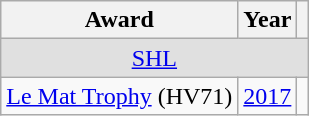<table class="wikitable">
<tr>
<th>Award</th>
<th>Year</th>
<th></th>
</tr>
<tr ALIGN="center" bgcolor="#e0e0e0">
<td colspan="3"><a href='#'>SHL</a></td>
</tr>
<tr>
<td><a href='#'>Le Mat Trophy</a> (HV71)</td>
<td><a href='#'>2017</a></td>
<td></td>
</tr>
</table>
